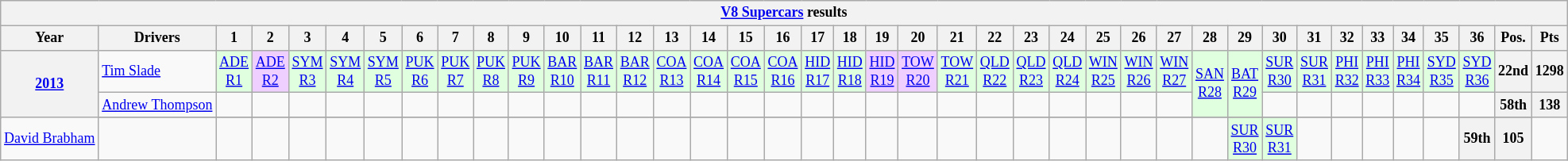<table class="wikitable" style="text-align:center; font-size:75%">
<tr>
<th colspan=42><a href='#'>V8 Supercars</a> results</th>
</tr>
<tr>
<th>Year</th>
<th>Drivers</th>
<th>1</th>
<th>2</th>
<th>3</th>
<th>4</th>
<th>5</th>
<th>6</th>
<th>7</th>
<th>8</th>
<th>9</th>
<th>10</th>
<th>11</th>
<th>12</th>
<th>13</th>
<th>14</th>
<th>15</th>
<th>16</th>
<th>17</th>
<th>18</th>
<th>19</th>
<th>20</th>
<th>21</th>
<th>22</th>
<th>23</th>
<th>24</th>
<th>25</th>
<th>26</th>
<th>27</th>
<th>28</th>
<th>29</th>
<th>30</th>
<th>31</th>
<th>32</th>
<th>33</th>
<th>34</th>
<th>35</th>
<th>36</th>
<th>Pos.</th>
<th>Pts</th>
</tr>
<tr>
<th rowspan=3><a href='#'>2013</a></th>
<td align=left nowrap> <a href='#'>Tim Slade</a></td>
<td style="background:#DFFFDF;"><a href='#'>ADE<br>R1</a><br></td>
<td style="background:#EFCFFF;"><a href='#'>ADE<br>R2</a><br></td>
<td style="background:#DFFFDF;"><a href='#'>SYM<br>R3</a><br></td>
<td style="background:#DFFFDF;"><a href='#'>SYM<br>R4</a><br></td>
<td style="background:#DFFFDF;"><a href='#'>SYM<br>R5</a><br></td>
<td style="background:#DFFFDF;"><a href='#'>PUK<br>R6</a><br></td>
<td style="background:#DFFFDF;"><a href='#'>PUK<br>R7</a><br></td>
<td style="background:#DFFFDF;"><a href='#'>PUK<br>R8</a><br></td>
<td style="background:#DFFFDF;"><a href='#'>PUK<br>R9</a><br></td>
<td style="background:#DFFFDF;"><a href='#'>BAR<br>R10</a><br></td>
<td style="background:#DFFFDF;"><a href='#'>BAR<br>R11</a><br></td>
<td style="background:#DFFFDF;"><a href='#'>BAR<br>R12</a><br></td>
<td style="background:#DFFFDF;"><a href='#'>COA<br>R13</a><br></td>
<td style="background:#DFFFDF;"><a href='#'>COA<br>R14</a><br></td>
<td style="background:#DFFFDF;"><a href='#'>COA<br>R15</a><br></td>
<td style="background:#DFFFDF;"><a href='#'>COA<br>R16</a><br></td>
<td style="background:#DFFFDF;"><a href='#'>HID<br>R17</a><br></td>
<td style="background:#DFFFDF;"><a href='#'>HID<br>R18</a><br></td>
<td style="background:#EFCFFF;"><a href='#'>HID<br>R19</a><br></td>
<td style="background:#EFCFFF;"><a href='#'>TOW<br>R20</a><br></td>
<td style="background:#DFFFDF;"><a href='#'>TOW<br>R21</a><br></td>
<td style="background:#DFFFDF;"><a href='#'>QLD<br>R22</a><br></td>
<td style="background:#DFFFDF;"><a href='#'>QLD<br>R23</a><br></td>
<td style="background:#DFFFDF;"><a href='#'>QLD<br>R24</a><br></td>
<td style="background:#DFFFDF;"><a href='#'>WIN<br>R25</a><br></td>
<td style="background:#DFFFDF;"><a href='#'>WIN<br>R26</a><br></td>
<td style="background:#DFFFDF;"><a href='#'>WIN<br>R27</a><br></td>
<td rowspan=2 style="background:#DFFFDF;"><a href='#'>SAN<br>R28</a><br></td>
<td rowspan=2 style="background:#DFFFDF;"><a href='#'>BAT<br>R29</a><br></td>
<td style="background:#DFFFDF;"><a href='#'>SUR<br>R30</a><br></td>
<td style="background:#DFFFDF;"><a href='#'>SUR<br>R31</a><br></td>
<td style="background:#DFFFDF;"><a href='#'>PHI<br>R32</a><br></td>
<td style="background:#DFFFDF;"><a href='#'>PHI<br>R33</a><br></td>
<td style="background:#DFFFDF;"><a href='#'>PHI<br>R34</a><br></td>
<td style="background:#DFFFDF;"><a href='#'>SYD<br>R35</a><br></td>
<td style="background:#DFFFDF;"><a href='#'>SYD<br>R36</a><br></td>
<th>22nd</th>
<th>1298</th>
</tr>
<tr>
<td align=left nowrap> <a href='#'>Andrew Thompson</a></td>
<td></td>
<td></td>
<td></td>
<td></td>
<td></td>
<td></td>
<td></td>
<td></td>
<td></td>
<td></td>
<td></td>
<td></td>
<td></td>
<td></td>
<td></td>
<td></td>
<td></td>
<td></td>
<td></td>
<td></td>
<td></td>
<td></td>
<td></td>
<td></td>
<td></td>
<td></td>
<td></td>
<td></td>
<td></td>
<td></td>
<td></td>
<td></td>
<td></td>
<td></td>
<th>58th</th>
<th>138</th>
</tr>
<tr>
</tr>
<tr>
<td align=left nowrap> <a href='#'>David Brabham</a></td>
<td></td>
<td></td>
<td></td>
<td></td>
<td></td>
<td></td>
<td></td>
<td></td>
<td></td>
<td></td>
<td></td>
<td></td>
<td></td>
<td></td>
<td></td>
<td></td>
<td></td>
<td></td>
<td></td>
<td></td>
<td></td>
<td></td>
<td></td>
<td></td>
<td></td>
<td></td>
<td></td>
<td></td>
<td></td>
<td style="background:#DFFFDF;"><a href='#'>SUR<br>R30</a><br></td>
<td style="background:#DFFFDF;"><a href='#'>SUR<br>R31</a><br></td>
<td></td>
<td></td>
<td></td>
<td></td>
<td></td>
<th>59th</th>
<th>105</th>
</tr>
</table>
